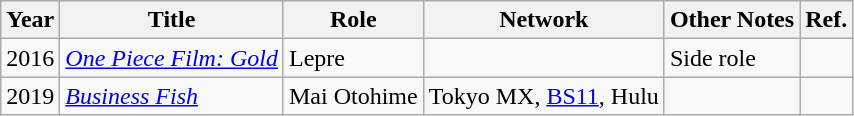<table class="wikitable">
<tr>
<th>Year</th>
<th>Title</th>
<th>Role</th>
<th>Network</th>
<th>Other Notes</th>
<th>Ref.</th>
</tr>
<tr>
<td>2016</td>
<td><em><a href='#'>One Piece Film: Gold</a></em></td>
<td>Lepre</td>
<td></td>
<td>Side role</td>
<td></td>
</tr>
<tr>
<td>2019</td>
<td><em><a href='#'>Business Fish</a></em></td>
<td>Mai Otohime</td>
<td>Tokyo MX, <a href='#'>BS11</a>, Hulu</td>
<td></td>
<td></td>
</tr>
</table>
